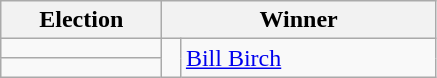<table class=wikitable>
<tr>
<th width=100>Election</th>
<th width=175 colspan=2>Winner</th>
</tr>
<tr>
<td></td>
<td rowspan=2 width=5 bgcolor=></td>
<td rowspan=2><a href='#'>Bill Birch</a></td>
</tr>
<tr>
<td></td>
</tr>
</table>
